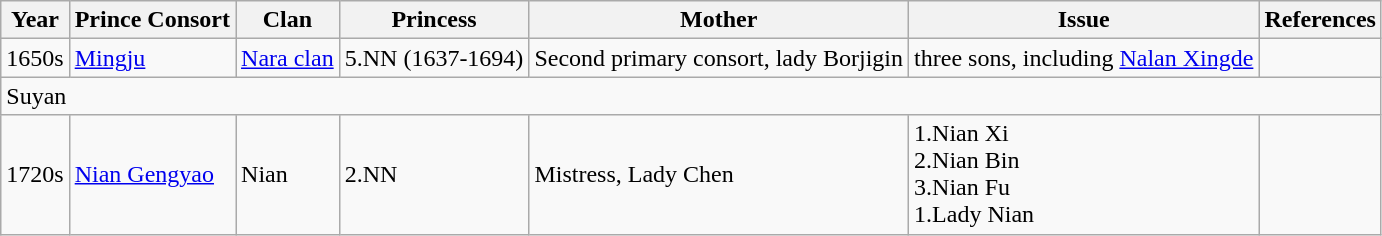<table class="wikitable">
<tr>
<th>Year</th>
<th>Prince Consort</th>
<th>Clan</th>
<th>Princess</th>
<th>Mother</th>
<th>Issue</th>
<th>References</th>
</tr>
<tr>
<td>1650s</td>
<td><a href='#'>Mingju</a></td>
<td><a href='#'>Nara clan</a></td>
<td>5.NN (1637-1694)</td>
<td>Second primary consort, lady Borjigin</td>
<td>three sons, including <a href='#'>Nalan Xingde</a></td>
<td></td>
</tr>
<tr>
<td colspan="7">Suyan</td>
</tr>
<tr>
<td>1720s</td>
<td><a href='#'>Nian Gengyao</a></td>
<td>Nian</td>
<td>2.NN</td>
<td>Mistress, Lady Chen</td>
<td>1.Nian Xi<br>2.Nian Bin<br>3.Nian Fu<br>1.Lady Nian</td>
<td></td>
</tr>
</table>
